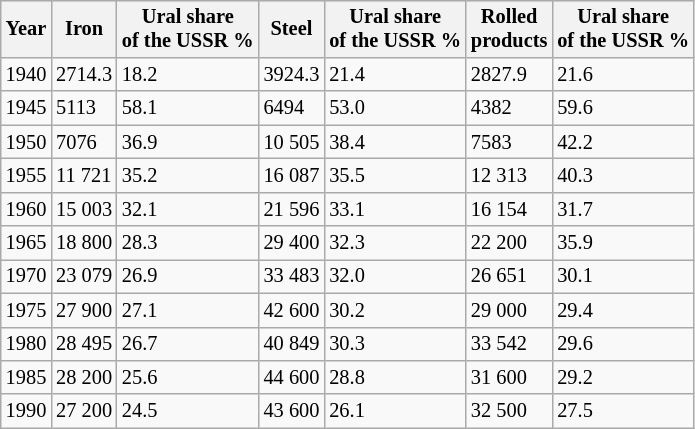<table class="wikitable" style="float:left; margin-right:0.8em; clear:left; font-size:85%">
<tr>
<th>Year</th>
<th>Iron</th>
<th>Ural share<br>of the USSR %</th>
<th>Steel</th>
<th>Ural share<br>of the USSR %</th>
<th>Rolled<br>products</th>
<th>Ural share<br>of the USSR %</th>
</tr>
<tr>
<td>1940</td>
<td>2714.3</td>
<td>18.2</td>
<td>3924.3</td>
<td>21.4</td>
<td>2827.9</td>
<td>21.6</td>
</tr>
<tr>
<td>1945</td>
<td>5113</td>
<td>58.1</td>
<td>6494</td>
<td>53.0</td>
<td>4382</td>
<td>59.6</td>
</tr>
<tr>
<td>1950</td>
<td>7076</td>
<td>36.9</td>
<td>10 505</td>
<td>38.4</td>
<td>7583</td>
<td>42.2</td>
</tr>
<tr>
<td>1955</td>
<td>11 721</td>
<td>35.2</td>
<td>16 087</td>
<td>35.5</td>
<td>12 313</td>
<td>40.3</td>
</tr>
<tr>
<td>1960</td>
<td>15 003</td>
<td>32.1</td>
<td>21 596</td>
<td>33.1</td>
<td>16 154</td>
<td>31.7</td>
</tr>
<tr>
<td>1965</td>
<td>18 800</td>
<td>28.3</td>
<td>29 400</td>
<td>32.3</td>
<td>22 200</td>
<td>35.9</td>
</tr>
<tr>
<td>1970</td>
<td>23 079</td>
<td>26.9</td>
<td>33 483</td>
<td>32.0</td>
<td>26 651</td>
<td>30.1</td>
</tr>
<tr>
<td>1975</td>
<td>27 900</td>
<td>27.1</td>
<td>42 600</td>
<td>30.2</td>
<td>29 000</td>
<td>29.4</td>
</tr>
<tr>
<td>1980</td>
<td>28 495</td>
<td>26.7</td>
<td>40 849</td>
<td>30.3</td>
<td>33 542</td>
<td>29.6</td>
</tr>
<tr>
<td>1985</td>
<td>28 200</td>
<td>25.6</td>
<td>44 600</td>
<td>28.8</td>
<td>31 600</td>
<td>29.2</td>
</tr>
<tr>
<td>1990</td>
<td>27 200</td>
<td>24.5</td>
<td>43 600</td>
<td>26.1</td>
<td>32 500</td>
<td>27.5</td>
</tr>
</table>
